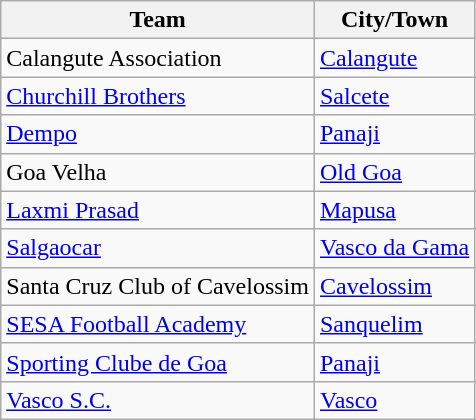<table class="wikitable sortable">
<tr>
<th>Team</th>
<th>City/Town</th>
</tr>
<tr>
<td>Calangute Association</td>
<td><a href='#'>Calangute</a></td>
</tr>
<tr>
<td><a href='#'>Churchill Brothers</a></td>
<td><a href='#'>Salcete</a></td>
</tr>
<tr>
<td><a href='#'>Dempo</a></td>
<td><a href='#'>Panaji</a></td>
</tr>
<tr>
<td>Goa Velha</td>
<td><a href='#'>Old Goa</a></td>
</tr>
<tr>
<td><a href='#'>Laxmi Prasad</a></td>
<td><a href='#'>Mapusa</a></td>
</tr>
<tr>
<td><a href='#'>Salgaocar</a></td>
<td><a href='#'>Vasco da Gama</a></td>
</tr>
<tr>
<td>Santa Cruz Club of Cavelossim</td>
<td><a href='#'>Cavelossim</a></td>
</tr>
<tr>
<td><a href='#'>SESA Football Academy</a></td>
<td><a href='#'>Sanquelim</a></td>
</tr>
<tr>
<td><a href='#'>Sporting Clube de Goa</a></td>
<td><a href='#'>Panaji</a></td>
</tr>
<tr>
<td><a href='#'>Vasco S.C.</a></td>
<td><a href='#'>Vasco</a></td>
</tr>
</table>
